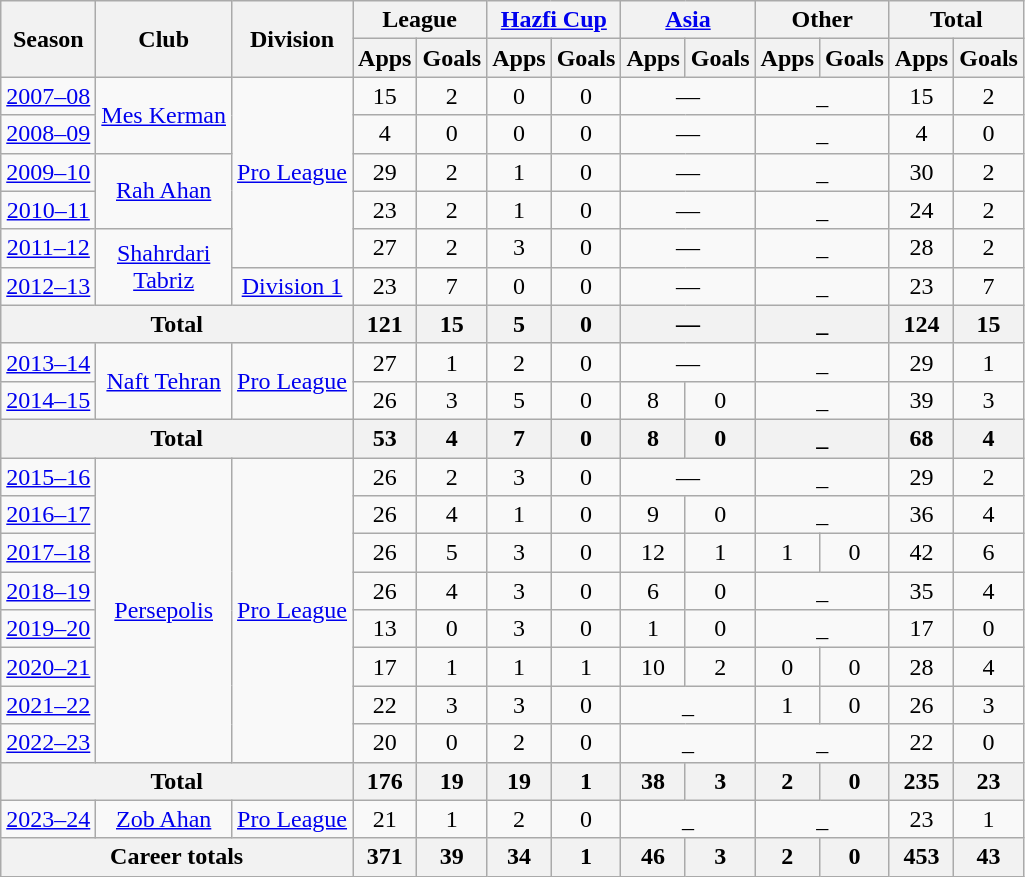<table class="wikitable" style="text-align: center;">
<tr>
<th rowspan=2>Season</th>
<th rowspan=2>Club</th>
<th rowspan=2>Division</th>
<th colspan=2>League</th>
<th colspan=2><a href='#'>Hazfi Cup</a></th>
<th colspan=2><a href='#'>Asia</a></th>
<th colspan="2">Other</th>
<th colspan=2>Total</th>
</tr>
<tr>
<th>Apps</th>
<th>Goals</th>
<th>Apps</th>
<th>Goals</th>
<th>Apps</th>
<th>Goals</th>
<th>Apps</th>
<th>Goals</th>
<th>Apps</th>
<th>Goals</th>
</tr>
<tr>
<td><a href='#'>2007–08</a></td>
<td rowspan="2"><a href='#'>Mes Kerman</a></td>
<td rowspan="5"><a href='#'>Pro League</a></td>
<td>15</td>
<td>2</td>
<td>0</td>
<td>0</td>
<td colspan=2>—</td>
<td colspan="2">_</td>
<td>15</td>
<td>2</td>
</tr>
<tr>
<td><a href='#'>2008–09</a></td>
<td>4</td>
<td>0</td>
<td>0</td>
<td>0</td>
<td colspan=2>—</td>
<td colspan="2">_</td>
<td>4</td>
<td>0</td>
</tr>
<tr>
<td><a href='#'>2009–10</a></td>
<td rowspan=2><a href='#'>Rah Ahan</a></td>
<td>29</td>
<td>2</td>
<td>1</td>
<td>0</td>
<td colspan=2>—</td>
<td colspan="2">_</td>
<td>30</td>
<td>2</td>
</tr>
<tr>
<td><a href='#'>2010–11</a></td>
<td>23</td>
<td>2</td>
<td>1</td>
<td>0</td>
<td colspan=2>—</td>
<td colspan="2">_</td>
<td>24</td>
<td>2</td>
</tr>
<tr>
<td><a href='#'>2011–12</a></td>
<td rowspan=2><a href='#'>Shahrdari<br>Tabriz</a></td>
<td>27</td>
<td>2</td>
<td>3</td>
<td>0</td>
<td colspan=2>—</td>
<td colspan="2">_</td>
<td>28</td>
<td>2</td>
</tr>
<tr>
<td><a href='#'>2012–13</a></td>
<td><a href='#'>Division 1</a></td>
<td>23</td>
<td>7</td>
<td>0</td>
<td>0</td>
<td colspan=2>—</td>
<td colspan="2">_</td>
<td>23</td>
<td>7</td>
</tr>
<tr>
<th colspan="3">Total</th>
<th>121</th>
<th>15</th>
<th>5</th>
<th>0</th>
<th colspan=2>—</th>
<th colspan="2">_</th>
<th>124</th>
<th>15</th>
</tr>
<tr>
<td><a href='#'>2013–14</a></td>
<td rowspan="2"><a href='#'>Naft Tehran</a></td>
<td rowspan="2"><a href='#'>Pro League</a></td>
<td>27</td>
<td>1</td>
<td>2</td>
<td>0</td>
<td colspan=2>—</td>
<td colspan="2">_</td>
<td>29</td>
<td>1</td>
</tr>
<tr>
<td><a href='#'>2014–15</a></td>
<td>26</td>
<td>3</td>
<td>5</td>
<td>0</td>
<td>8</td>
<td>0</td>
<td colspan="2">_</td>
<td>39</td>
<td>3</td>
</tr>
<tr>
<th colspan="3">Total</th>
<th>53</th>
<th>4</th>
<th>7</th>
<th>0</th>
<th>8</th>
<th>0</th>
<th colspan="2">_</th>
<th>68</th>
<th>4</th>
</tr>
<tr>
<td><a href='#'>2015–16</a></td>
<td rowspan="8"><a href='#'>Persepolis</a></td>
<td rowspan="8"><a href='#'>Pro League</a></td>
<td>26</td>
<td>2</td>
<td>3</td>
<td>0</td>
<td colspan=2>—</td>
<td colspan="2">_</td>
<td>29</td>
<td>2</td>
</tr>
<tr>
<td><a href='#'>2016–17</a></td>
<td>26</td>
<td>4</td>
<td>1</td>
<td>0</td>
<td>9</td>
<td>0</td>
<td colspan="2">_</td>
<td>36</td>
<td>4</td>
</tr>
<tr>
<td><a href='#'>2017–18</a></td>
<td>26</td>
<td>5</td>
<td>3</td>
<td>0</td>
<td>12</td>
<td>1</td>
<td>1</td>
<td>0</td>
<td>42</td>
<td>6</td>
</tr>
<tr>
<td><a href='#'>2018–19</a></td>
<td>26</td>
<td>4</td>
<td>3</td>
<td>0</td>
<td>6</td>
<td>0</td>
<td colspan="2">_</td>
<td>35</td>
<td>4</td>
</tr>
<tr>
<td><a href='#'>2019–20</a></td>
<td>13</td>
<td>0</td>
<td>3</td>
<td>0</td>
<td>1</td>
<td>0</td>
<td colspan="2">_</td>
<td>17</td>
<td>0</td>
</tr>
<tr>
<td><a href='#'>2020–21</a></td>
<td>17</td>
<td>1</td>
<td>1</td>
<td>1</td>
<td>10</td>
<td>2</td>
<td>0</td>
<td>0</td>
<td>28</td>
<td>4</td>
</tr>
<tr>
<td><a href='#'>2021–22</a></td>
<td>22</td>
<td>3</td>
<td>3</td>
<td>0</td>
<td colspan="2">_</td>
<td>1</td>
<td>0</td>
<td>26</td>
<td>3</td>
</tr>
<tr>
<td><a href='#'>2022–23</a></td>
<td>20</td>
<td>0</td>
<td>2</td>
<td>0</td>
<td colspan="2">_</td>
<td colspan="2">_</td>
<td>22</td>
<td>0</td>
</tr>
<tr>
<th colspan="3">Total</th>
<th>176</th>
<th>19</th>
<th>19</th>
<th>1</th>
<th>38</th>
<th>3</th>
<th>2</th>
<th>0</th>
<th>235</th>
<th>23</th>
</tr>
<tr>
<td><a href='#'>2023–24</a></td>
<td><a href='#'>Zob Ahan</a></td>
<td><a href='#'>Pro League</a></td>
<td>21</td>
<td>1</td>
<td>2</td>
<td>0</td>
<td colspan="2">_</td>
<td colspan="2">_</td>
<td>23</td>
<td>1</td>
</tr>
<tr>
<th colspan="3">Career totals</th>
<th>371</th>
<th>39</th>
<th>34</th>
<th>1</th>
<th>46</th>
<th>3</th>
<th>2</th>
<th>0</th>
<th>453</th>
<th>43</th>
</tr>
</table>
